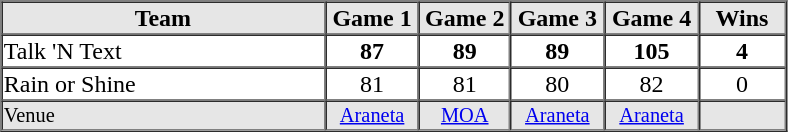<table border=1 cellspacing=0 width=525 align=center>
<tr style="text-align:center; background-color:#e6e6e6;">
<th align=center width=30%>Team</th>
<th width=8%>Game 1</th>
<th width=8%>Game 2</th>
<th width=8%>Game 3</th>
<th width=8%>Game 4</th>
<th width=8%>Wins</th>
</tr>
<tr style="text-align:center;">
<td align=left>Talk 'N Text</td>
<td><strong>87</strong></td>
<td><strong>89</strong></td>
<td><strong>89</strong></td>
<td><strong>105</strong></td>
<td><strong>4</strong></td>
</tr>
<tr style="text-align:center;">
<td align=left>Rain or Shine</td>
<td>81</td>
<td>81</td>
<td>80</td>
<td>82</td>
<td>0</td>
</tr>
<tr style="text-align:center; font-size: 85%; background-color:#e6e6e6;">
<td align=left>Venue</td>
<td><a href='#'>Araneta</a></td>
<td><a href='#'>MOA</a></td>
<td><a href='#'>Araneta</a></td>
<td><a href='#'>Araneta</a></td>
<td></td>
</tr>
</table>
